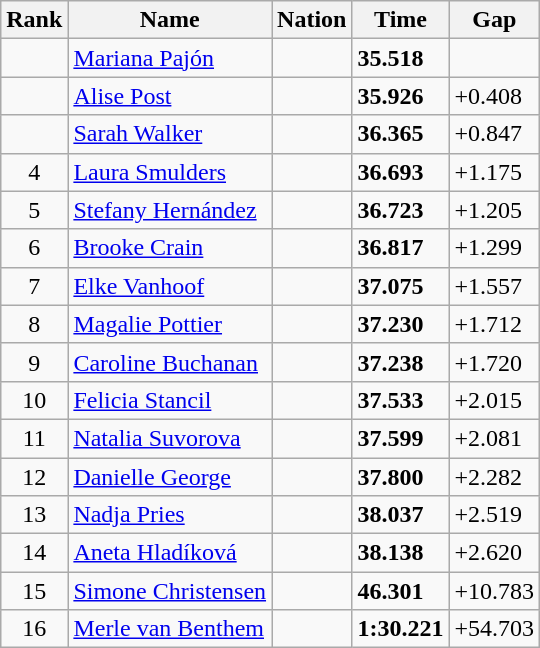<table class=wikitable sortable style=text-align:center>
<tr>
<th>Rank</th>
<th>Name</th>
<th>Nation</th>
<th>Time</th>
<th>Gap</th>
</tr>
<tr>
<td></td>
<td align=left><a href='#'>Mariana Pajón</a></td>
<td align=left></td>
<td align=left><strong>35.518</strong></td>
<td align=left></td>
</tr>
<tr>
<td></td>
<td align=left><a href='#'>Alise Post</a></td>
<td align=left></td>
<td align=left><strong>35.926</strong></td>
<td align=left>+0.408</td>
</tr>
<tr>
<td></td>
<td align=left><a href='#'>Sarah Walker</a></td>
<td align=left></td>
<td align=left><strong>36.365</strong></td>
<td align=left>+0.847</td>
</tr>
<tr>
<td>4</td>
<td align=left><a href='#'>Laura Smulders</a></td>
<td align=left></td>
<td align=left><strong>36.693</strong></td>
<td align=left>+1.175</td>
</tr>
<tr>
<td>5</td>
<td align=left><a href='#'>Stefany Hernández</a></td>
<td align=left></td>
<td align=left><strong>36.723</strong></td>
<td align=left>+1.205</td>
</tr>
<tr>
<td>6</td>
<td align=left><a href='#'>Brooke Crain</a></td>
<td align=left></td>
<td align=left><strong>36.817</strong></td>
<td align=left>+1.299</td>
</tr>
<tr>
<td>7</td>
<td align=left><a href='#'>Elke Vanhoof</a></td>
<td align=left></td>
<td align=left><strong>37.075</strong></td>
<td align=left>+1.557</td>
</tr>
<tr>
<td>8</td>
<td align=left><a href='#'>Magalie Pottier</a></td>
<td align=left></td>
<td align=left><strong>37.230</strong></td>
<td align=left>+1.712</td>
</tr>
<tr>
<td>9</td>
<td align=left><a href='#'>Caroline Buchanan</a></td>
<td align=left></td>
<td align=left><strong>37.238</strong></td>
<td align=left>+1.720</td>
</tr>
<tr>
<td>10</td>
<td align=left><a href='#'>Felicia Stancil</a></td>
<td align=left></td>
<td align=left><strong>37.533</strong></td>
<td align=left>+2.015</td>
</tr>
<tr>
<td>11</td>
<td align=left><a href='#'>Natalia Suvorova</a></td>
<td align=left></td>
<td align=left><strong>37.599</strong></td>
<td align=left>+2.081</td>
</tr>
<tr>
<td>12</td>
<td align=left><a href='#'>Danielle George</a></td>
<td align=left></td>
<td align=left><strong>37.800</strong></td>
<td align=left>+2.282</td>
</tr>
<tr>
<td>13</td>
<td align=left><a href='#'>Nadja Pries</a></td>
<td align=left></td>
<td align=left><strong>38.037</strong></td>
<td align=left>+2.519</td>
</tr>
<tr>
<td>14</td>
<td align=left><a href='#'>Aneta Hladíková</a></td>
<td align=left></td>
<td align=left><strong>38.138</strong></td>
<td align=left>+2.620</td>
</tr>
<tr>
<td>15</td>
<td align=left><a href='#'>Simone Christensen</a></td>
<td align=left></td>
<td align=left><strong>46.301</strong></td>
<td align=left>+10.783</td>
</tr>
<tr>
<td>16</td>
<td align=left><a href='#'>Merle van Benthem</a></td>
<td align=left></td>
<td align=left><strong>1:30.221</strong></td>
<td align=left>+54.703</td>
</tr>
</table>
